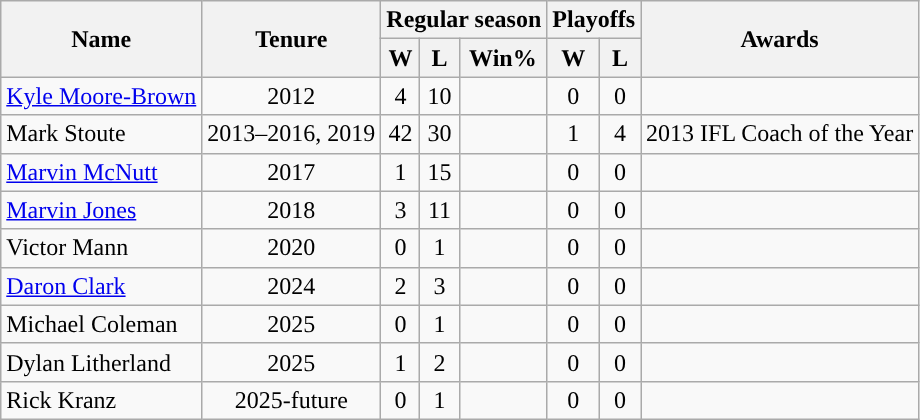<table class="wikitable">
<tr>
<th rowspan="2">Name</th>
<th rowspan="2">Tenure</th>
<th colspan="3">Regular season</th>
<th colspan="2">Playoffs</th>
<th rowspan="2">Awards</th>
</tr>
<tr>
<th rowspan="1">W</th>
<th rowspan="1">L</th>
<th rowspan="1">Win%</th>
<th rowspan="1">W</th>
<th rowspan="1">L</th>
</tr>
<tr>
<td><a href='#'>Kyle Moore-Brown</a></td>
<td style="text-align:center;">2012</td>
<td style="text-align:center;">4</td>
<td style="text-align:center;">10</td>
<td style="text-align:center;"></td>
<td style="text-align:center;">0</td>
<td style="text-align:center;">0</td>
<td></td>
</tr>
<tr>
<td>Mark Stoute</td>
<td style="text-align:center;">2013–2016, 2019</td>
<td style="text-align:center;">42</td>
<td style="text-align:center;">30</td>
<td style="text-align:center;"></td>
<td style="text-align:center;">1</td>
<td style="text-align:center;">4</td>
<td>2013 IFL Coach of the Year</td>
</tr>
<tr>
<td><a href='#'>Marvin McNutt</a></td>
<td style="text-align:center;">2017</td>
<td style="text-align:center;">1</td>
<td style="text-align:center;">15</td>
<td style="text-align:center;"></td>
<td style="text-align:center;">0</td>
<td style="text-align:center;">0</td>
<td></td>
</tr>
<tr>
<td><a href='#'>Marvin Jones</a></td>
<td style="text-align:center;">2018</td>
<td style="text-align:center;">3</td>
<td style="text-align:center;">11</td>
<td style="text-align:center;"></td>
<td style="text-align:center;">0</td>
<td style="text-align:center;">0</td>
<td></td>
</tr>
<tr>
<td>Victor Mann</td>
<td style="text-align:center;">2020</td>
<td style="text-align:center;">0</td>
<td style="text-align:center;">1</td>
<td style="text-align:center;"></td>
<td style="text-align:center;">0</td>
<td style="text-align:center;">0</td>
<td></td>
</tr>
<tr>
<td><a href='#'>Daron Clark</a></td>
<td style="text-align:center;">2024</td>
<td style="text-align:center;">2</td>
<td style="text-align:center;">3</td>
<td style="text-align:center;"></td>
<td style="text-align:center;">0</td>
<td style="text-align:center;">0</td>
<td></td>
</tr>
<tr>
<td>Michael Coleman</td>
<td style="text-align:center;">2025</td>
<td style="text-align:center;">0</td>
<td style="text-align:center;">1</td>
<td style="text-align:center;"></td>
<td style="text-align:center;">0</td>
<td style="text-align:center;">0</td>
<td></td>
</tr>
<tr>
<td>Dylan Litherland</td>
<td style="text-align:center;">2025</td>
<td style="text-align:center;">1</td>
<td style="text-align:center;">2</td>
<td style="text-align:center;"></td>
<td style="text-align:center;">0</td>
<td style="text-align:center;">0</td>
<td></td>
</tr>
<tr>
<td>Rick Kranz</td>
<td style="text-align:center;">2025-future</td>
<td style="text-align:center;">0</td>
<td style="text-align:center;">1</td>
<td style="text-align:center;"></td>
<td style="text-align:center;">0</td>
<td style="text-align:center;">0</td>
<td></td>
</tr>
</table>
